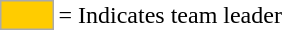<table>
<tr>
<td style="background-color:#FFCC00; border:1px solid #aaaaaa; width:2em;"></td>
<td>= Indicates team leader</td>
</tr>
</table>
